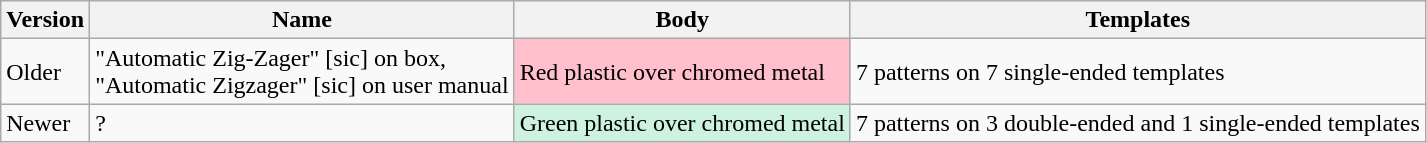<table border="1" class="wikitable" align="center">
<tr>
<th>Version</th>
<th>Name</th>
<th>Body</th>
<th>Templates</th>
</tr>
<tr>
<td>Older</td>
<td>"Automatic Zig-Zager" [sic] on box,<br>"Automatic Zigzager" [sic] on user manual</td>
<td style="background:#FFC0CB">Red plastic over chromed metal</td>
<td>7 patterns on 7 single-ended templates</td>
</tr>
<tr>
<td>Newer</td>
<td>?</td>
<td style="background:#cef2e0">Green plastic over chromed metal</td>
<td>7 patterns on 3 double-ended and 1 single-ended templates</td>
</tr>
</table>
